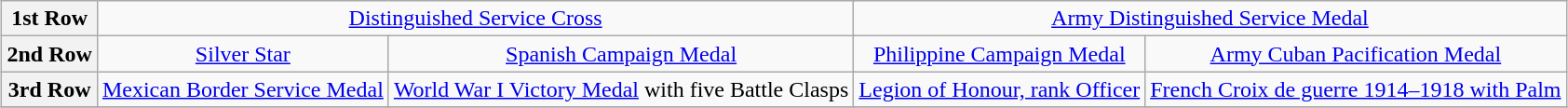<table class="wikitable" style="margin:1em auto; text-align:center;">
<tr>
<th>1st Row</th>
<td colspan="8"><a href='#'>Distinguished Service Cross</a></td>
<td colspan="7"><a href='#'>Army Distinguished Service Medal</a></td>
</tr>
<tr>
<th>2nd Row</th>
<td colspan="4"><a href='#'>Silver Star</a></td>
<td colspan="4"><a href='#'>Spanish Campaign Medal</a></td>
<td colspan="4"><a href='#'>Philippine Campaign Medal</a></td>
<td colspan="4"><a href='#'>Army Cuban Pacification Medal</a></td>
</tr>
<tr>
<th>3rd Row</th>
<td colspan="4"><a href='#'>Mexican Border Service Medal</a></td>
<td colspan="4"><a href='#'>World War I Victory Medal</a> with five Battle Clasps</td>
<td colspan="4"><a href='#'>Legion of Honour, rank Officer</a></td>
<td colspan="4"><a href='#'>French Croix de guerre 1914–1918 with Palm</a></td>
</tr>
<tr>
</tr>
</table>
